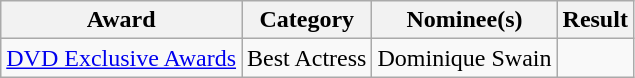<table class="wikitable sortable">
<tr>
<th>Award</th>
<th>Category</th>
<th>Nominee(s)</th>
<th>Result</th>
</tr>
<tr>
<td><a href='#'>DVD Exclusive Awards</a></td>
<td>Best Actress</td>
<td>Dominique Swain</td>
<td></td>
</tr>
</table>
